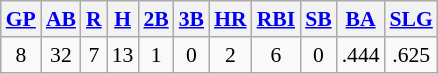<table class="wikitable" style="font-size:90%;">
<tr>
<th><a href='#'>GP</a></th>
<th><a href='#'>AB</a></th>
<th><a href='#'>R</a></th>
<th><a href='#'>H</a></th>
<th><a href='#'>2B</a></th>
<th><a href='#'>3B</a></th>
<th><a href='#'>HR</a></th>
<th><a href='#'>RBI</a></th>
<th><a href='#'>SB</a></th>
<th><a href='#'>BA</a></th>
<th><a href='#'>SLG</a></th>
</tr>
<tr align=center>
<td>8</td>
<td>32</td>
<td>7</td>
<td>13</td>
<td>1</td>
<td>0</td>
<td>2</td>
<td>6</td>
<td>0</td>
<td>.444</td>
<td>.625</td>
</tr>
</table>
